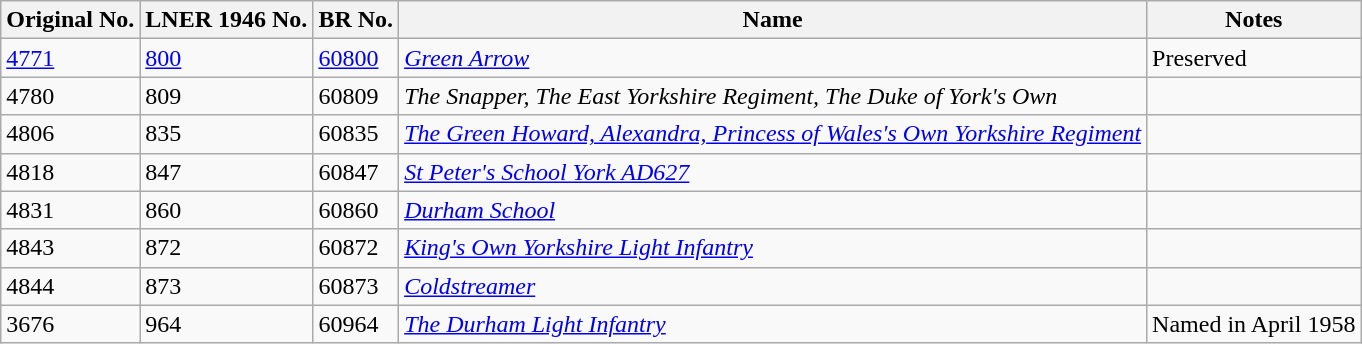<table class="wikitable sortable">
<tr>
<th>Original No.</th>
<th>LNER 1946 No.</th>
<th>BR No.</th>
<th>Name</th>
<th class="unsortable">Notes</th>
</tr>
<tr>
<td><a href='#'>4771</a></td>
<td><a href='#'>800</a></td>
<td><a href='#'>60800</a></td>
<td><em><a href='#'>Green Arrow</a></em></td>
<td>Preserved</td>
</tr>
<tr>
<td>4780</td>
<td>809</td>
<td>60809</td>
<td><em>The Snapper, The East Yorkshire Regiment, The Duke of York's Own</em></td>
<td></td>
</tr>
<tr>
<td>4806</td>
<td>835</td>
<td>60835</td>
<td><em><a href='#'>The Green Howard, Alexandra, Princess of Wales's Own Yorkshire Regiment</a></em></td>
<td></td>
</tr>
<tr>
<td>4818</td>
<td>847</td>
<td>60847</td>
<td><em><a href='#'>St Peter's School York AD627</a></em></td>
<td></td>
</tr>
<tr>
<td>4831</td>
<td>860</td>
<td>60860</td>
<td><em><a href='#'>Durham School</a></em></td>
<td></td>
</tr>
<tr>
<td>4843</td>
<td>872</td>
<td>60872</td>
<td><em><a href='#'>King's Own Yorkshire Light Infantry</a></em></td>
<td></td>
</tr>
<tr>
<td>4844</td>
<td>873</td>
<td>60873</td>
<td><em><a href='#'>Coldstreamer</a></em></td>
<td></td>
</tr>
<tr>
<td>3676</td>
<td>964</td>
<td>60964</td>
<td><em><a href='#'>The Durham Light Infantry</a></em></td>
<td>Named in April 1958</td>
</tr>
</table>
